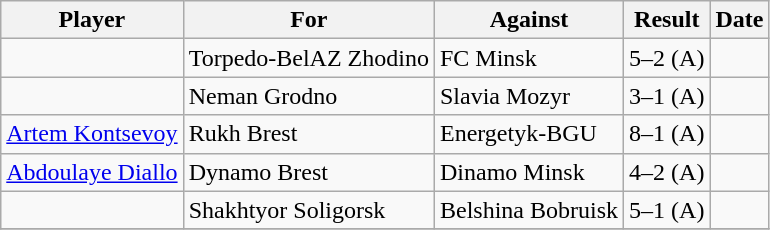<table class="wikitable">
<tr>
<th>Player</th>
<th>For</th>
<th>Against</th>
<th>Result</th>
<th>Date</th>
</tr>
<tr>
<td> </td>
<td>Torpedo-BelAZ Zhodino</td>
<td>FC Minsk</td>
<td>5–2 (A)</td>
<td></td>
</tr>
<tr>
<td> </td>
<td>Neman Grodno</td>
<td>Slavia Mozyr</td>
<td>3–1 (A)</td>
<td></td>
</tr>
<tr>
<td> <a href='#'>Artem Kontsevoy</a></td>
<td>Rukh Brest</td>
<td>Energetyk-BGU</td>
<td>8–1 (A)</td>
<td></td>
</tr>
<tr>
<td> <a href='#'>Abdoulaye Diallo</a></td>
<td>Dynamo Brest</td>
<td>Dinamo Minsk</td>
<td>4–2 (A)</td>
<td></td>
</tr>
<tr>
<td> </td>
<td>Shakhtyor Soligorsk</td>
<td>Belshina Bobruisk</td>
<td>5–1 (A)</td>
<td></td>
</tr>
<tr>
</tr>
</table>
